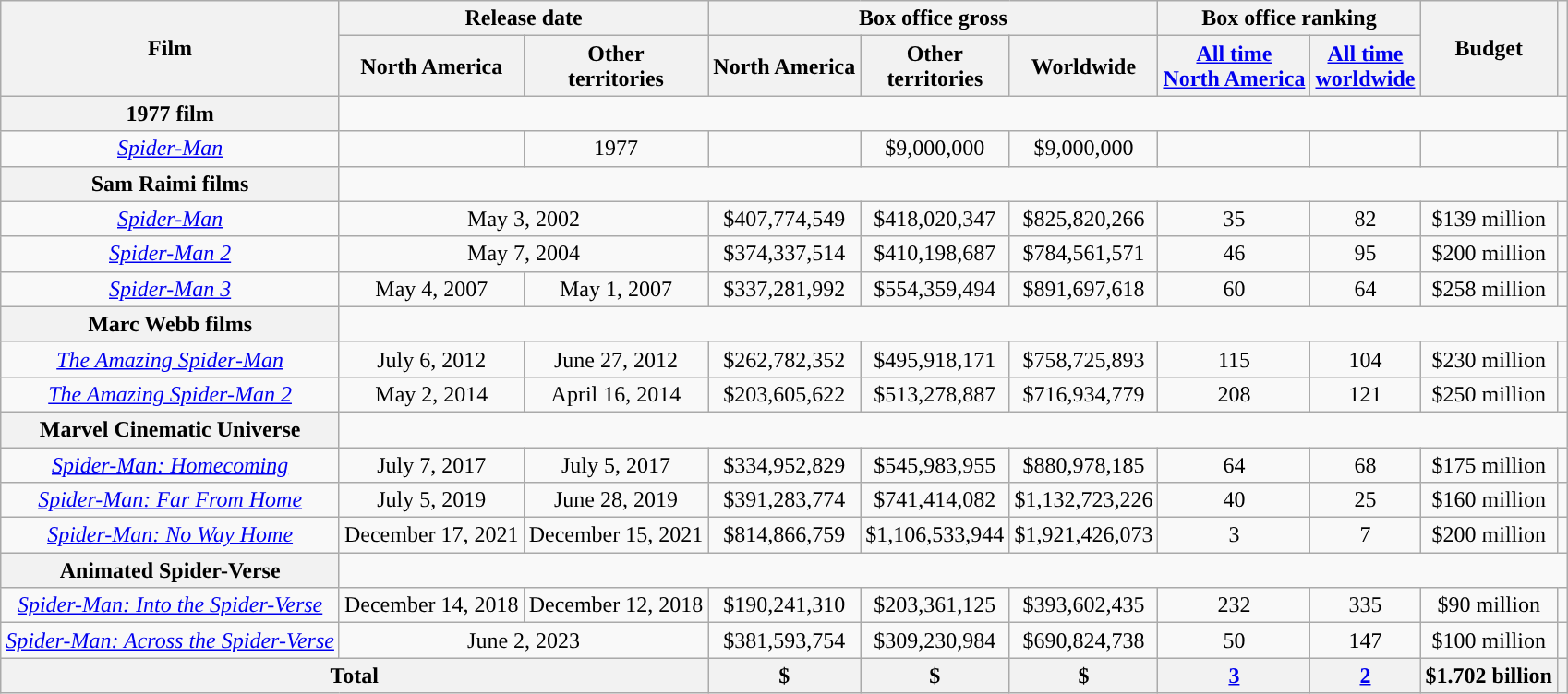<table class="wikitable sortable" style="text-align:center">
<tr>
<th rowspan="2">Film</th>
<th colspan="2">Release date</th>
<th colspan="3">Box office gross</th>
<th colspan="2" text="wrap">Box office ranking</th>
<th rowspan="2">Budget</th>
<th rowspan="2"></th>
</tr>
<tr>
<th>North America</th>
<th>Other <br>territories</th>
<th>North America</th>
<th>Other <br>territories</th>
<th>Worldwide</th>
<th><a href='#'>All time <br>North America</a></th>
<th><a href='#'>All time <br>worldwide</a></th>
</tr>
<tr>
<th>1977 film</th>
</tr>
<tr>
<td><a href='#'><em>Spider-Man</em></a></td>
<td></td>
<td>1977</td>
<td></td>
<td>$9,000,000</td>
<td>$9,000,000</td>
<td></td>
<td></td>
<td></td>
<td></td>
</tr>
<tr>
<th>Sam Raimi films</th>
</tr>
<tr>
<td><em><a href='#'>Spider-Man</a></em></td>
<td colspan="2" style="text-align:center;">May 3, 2002</td>
<td style="text-align:center;">$407,774,549</td>
<td style="text-align:center;">$418,020,347</td>
<td style="text-align:center;">$825,820,266</td>
<td style="text-align:center;">35</td>
<td style="text-align:center;">82</td>
<td style="text-align:center;">$139 million</td>
<td style="text-align:center;"></td>
</tr>
<tr>
<td><em><a href='#'>Spider-Man 2</a></em></td>
<td colspan="2" style="text-align:center;">May 7, 2004</td>
<td style="text-align:center;">$374,337,514</td>
<td style="text-align:center;">$410,198,687</td>
<td style="text-align:center;">$784,561,571</td>
<td style="text-align:center;">46</td>
<td style="text-align:center;">95</td>
<td style="text-align:center;">$200 million</td>
<td style="text-align:center;"></td>
</tr>
<tr>
<td><em><a href='#'>Spider-Man 3</a></em></td>
<td style="text-align:center;">May 4, 2007</td>
<td style="text-align:center;">May 1, 2007</td>
<td style="text-align:center;">$337,281,992</td>
<td style="text-align:center;">$554,359,494</td>
<td style="text-align:center;">$891,697,618</td>
<td style="text-align:center;">60</td>
<td style="text-align:center;">64</td>
<td style="text-align:center;">$258 million</td>
<td style="text-align:center;"></td>
</tr>
<tr>
<th>Marc Webb films</th>
</tr>
<tr>
<td><em><a href='#'>The Amazing Spider-Man</a></em></td>
<td style="text-align:center;">July 6, 2012</td>
<td style="text-align:center;">June 27, 2012</td>
<td style="text-align:center;">$262,782,352</td>
<td style="text-align:center;">$495,918,171</td>
<td style="text-align:center;">$758,725,893</td>
<td style="text-align:center;">115</td>
<td style="text-align:center;">104</td>
<td style="text-align:center;">$230 million</td>
<td style="text-align:center;"></td>
</tr>
<tr>
<td><em><a href='#'>The Amazing Spider-Man 2</a></em></td>
<td style="text-align:center;">May 2, 2014</td>
<td style="text-align:center;">April 16, 2014</td>
<td style="text-align:center;">$203,605,622</td>
<td style="text-align:center;">$513,278,887</td>
<td style="text-align:center;">$716,934,779</td>
<td style="text-align:center;">208</td>
<td style="text-align:center;">121</td>
<td style="text-align:center;">$250 million</td>
<td style="text-align:center;"></td>
</tr>
<tr>
<th>Marvel Cinematic Universe</th>
</tr>
<tr>
<td><em><a href='#'>Spider-Man: Homecoming</a></em></td>
<td style="text-align:center;">July 7, 2017</td>
<td style="text-align:center;">July 5, 2017</td>
<td style="text-align:center;">$334,952,829</td>
<td style="text-align:center;">$545,983,955</td>
<td style="text-align:center;">$880,978,185</td>
<td style="text-align:center;">64</td>
<td style="text-align:center;">68</td>
<td style="text-align:center;">$175 million</td>
<td style="text-align:center;"></td>
</tr>
<tr>
<td scope="row"><em><a href='#'>Spider-Man: Far From Home</a></em></td>
<td style="text-align:center;">July 5, 2019</td>
<td style="text-align:center;">June 28, 2019</td>
<td style="text-align:center;">$391,283,774</td>
<td style="text-align:center;">$741,414,082</td>
<td style="text-align:center;">$1,132,723,226</td>
<td style="text-align:center;">40</td>
<td style="text-align:center;">25</td>
<td style="text-align:center;">$160 million</td>
<td style="text-align:center;"></td>
</tr>
<tr>
<td scope="row"><em><a href='#'>Spider-Man: No Way Home</a></em></td>
<td style="text-align:center;">December 17, 2021</td>
<td style="text-align:center;">December 15, 2021</td>
<td style="text-align:center;">$814,866,759</td>
<td style="text-align:center;">$1,106,533,944</td>
<td style="text-align:center;">$1,921,426,073</td>
<td style="text-align:center;">3</td>
<td style="text-align:center;">7</td>
<td style="text-align:center;">$200 million</td>
<td style="text-align:center;"></td>
</tr>
<tr>
<th>Animated Spider-Verse</th>
</tr>
<tr>
<td><em><a href='#'>Spider-Man: Into the Spider-Verse</a></em></td>
<td style="text-align:center;">December 14, 2018</td>
<td style="text-align:center;">December 12, 2018</td>
<td style="text-align:center;">$190,241,310</td>
<td style="text-align:center;">$203,361,125</td>
<td style="text-align:center;">$393,602,435</td>
<td style="text-align:center;">232</td>
<td style="text-align:center;">335</td>
<td style="text-align:center;">$90 million</td>
<td style="text-align:center;"></td>
</tr>
<tr>
<td><em><a href='#'>Spider-Man: Across the Spider-Verse</a></em></td>
<td colspan="2" style="text-align:center;">June 2, 2023</td>
<td style="text-align:center;">$381,593,754</td>
<td style="text-align:center;">$309,230,984</td>
<td style="text-align:center;">$690,824,738</td>
<td style="text-align:center;">50</td>
<td style="text-align:center;">147</td>
<td style="text-align:center;">$100 million</td>
<td></td>
</tr>
<tr>
<th colspan="3">Total</th>
<th>$</th>
<th>$</th>
<th>$</th>
<th><a href='#'>3</a></th>
<th><a href='#'>2</a></th>
<th>$1.702 billion</th>
<th><br></th>
</tr>
</table>
